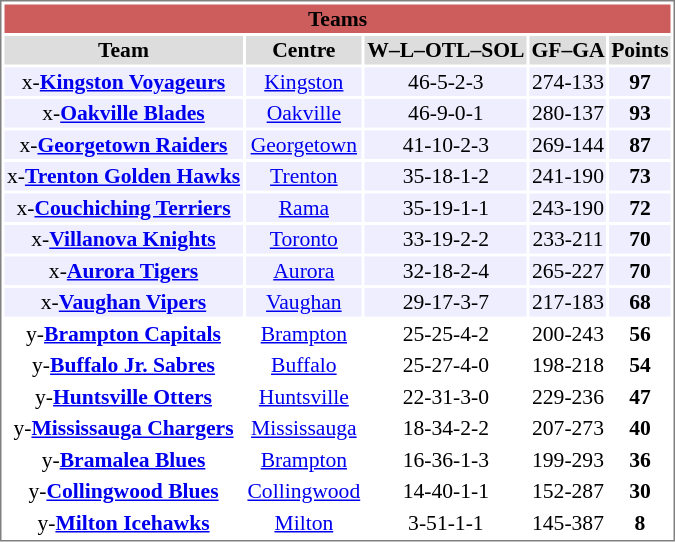<table cellpadding="0">
<tr align="left" style="vertical-align: top">
<td></td>
<td><br><table cellpadding="1" width="450px" style="font-size: 90%; border: 1px solid gray;">
<tr align="center">
<th colspan= "5" style="background: #CD5C5C;">Teams</th>
</tr>
<tr align="center">
<th style="background: #DDDDDD;">Team</th>
<th style="background: #DDDDDD;">Centre</th>
<th style="background: #DDDDDD;">W–L–OTL–SOL</th>
<th style="background: #DDDDDD;">GF–GA</th>
<th style="background: #DDDDDD;">Points</th>
</tr>
<tr align="center" bgcolor="eeeeff">
<td>x-<strong><a href='#'>Kingston Voyageurs</a></strong></td>
<td><a href='#'>Kingston</a></td>
<td>46-5-2-3</td>
<td>274-133</td>
<td><strong>97</strong></td>
</tr>
<tr align="center" bgcolor="eeeeff">
<td>x-<strong><a href='#'>Oakville Blades</a></strong></td>
<td><a href='#'>Oakville</a></td>
<td>46-9-0-1</td>
<td>280-137</td>
<td><strong>93</strong></td>
</tr>
<tr align="center" bgcolor="eeeeff">
<td>x-<strong><a href='#'>Georgetown Raiders</a></strong></td>
<td><a href='#'>Georgetown</a></td>
<td>41-10-2-3</td>
<td>269-144</td>
<td><strong>87</strong></td>
</tr>
<tr align="center" bgcolor="eeeeff">
<td>x-<strong><a href='#'>Trenton Golden Hawks</a></strong></td>
<td><a href='#'>Trenton</a></td>
<td>35-18-1-2</td>
<td>241-190</td>
<td><strong>73</strong></td>
</tr>
<tr align="center" bgcolor="eeeeff">
<td>x-<strong><a href='#'>Couchiching Terriers</a></strong></td>
<td><a href='#'>Rama</a></td>
<td>35-19-1-1</td>
<td>243-190</td>
<td><strong>72</strong></td>
</tr>
<tr align="center" bgcolor="eeeeff">
<td>x-<strong><a href='#'>Villanova Knights</a></strong></td>
<td><a href='#'>Toronto</a></td>
<td>33-19-2-2</td>
<td>233-211</td>
<td><strong>70</strong></td>
</tr>
<tr align="center" bgcolor="eeeeff">
<td>x-<strong><a href='#'>Aurora Tigers</a></strong></td>
<td><a href='#'>Aurora</a></td>
<td>32-18-2-4</td>
<td>265-227</td>
<td><strong>70</strong></td>
</tr>
<tr align="center" bgcolor="eeeeff">
<td>x-<strong><a href='#'>Vaughan Vipers</a></strong></td>
<td><a href='#'>Vaughan</a></td>
<td>29-17-3-7</td>
<td>217-183</td>
<td><strong>68</strong></td>
</tr>
<tr align="center">
<td>y-<strong><a href='#'>Brampton Capitals</a></strong></td>
<td><a href='#'>Brampton</a></td>
<td>25-25-4-2</td>
<td>200-243</td>
<td><strong>56</strong></td>
</tr>
<tr align="center">
<td>y-<strong><a href='#'>Buffalo Jr. Sabres</a></strong></td>
<td><a href='#'>Buffalo</a></td>
<td>25-27-4-0</td>
<td>198-218</td>
<td><strong>54</strong></td>
</tr>
<tr align="center">
<td>y-<strong><a href='#'>Huntsville Otters</a></strong></td>
<td><a href='#'>Huntsville</a></td>
<td>22-31-3-0</td>
<td>229-236</td>
<td><strong>47</strong></td>
</tr>
<tr align="center">
<td>y-<strong><a href='#'>Mississauga Chargers</a></strong></td>
<td><a href='#'>Mississauga</a></td>
<td>18-34-2-2</td>
<td>207-273</td>
<td><strong>40</strong></td>
</tr>
<tr align="center">
<td>y-<strong><a href='#'>Bramalea Blues</a></strong></td>
<td><a href='#'>Brampton</a></td>
<td>16-36-1-3</td>
<td>199-293</td>
<td><strong>36</strong></td>
</tr>
<tr align="center">
<td>y-<strong><a href='#'>Collingwood Blues</a></strong></td>
<td><a href='#'>Collingwood</a></td>
<td>14-40-1-1</td>
<td>152-287</td>
<td><strong>30</strong></td>
</tr>
<tr align="center">
<td>y-<strong><a href='#'>Milton Icehawks</a></strong></td>
<td><a href='#'>Milton</a></td>
<td>3-51-1-1</td>
<td>145-387</td>
<td><strong>8</strong></td>
</tr>
</table>
</td>
</tr>
</table>
